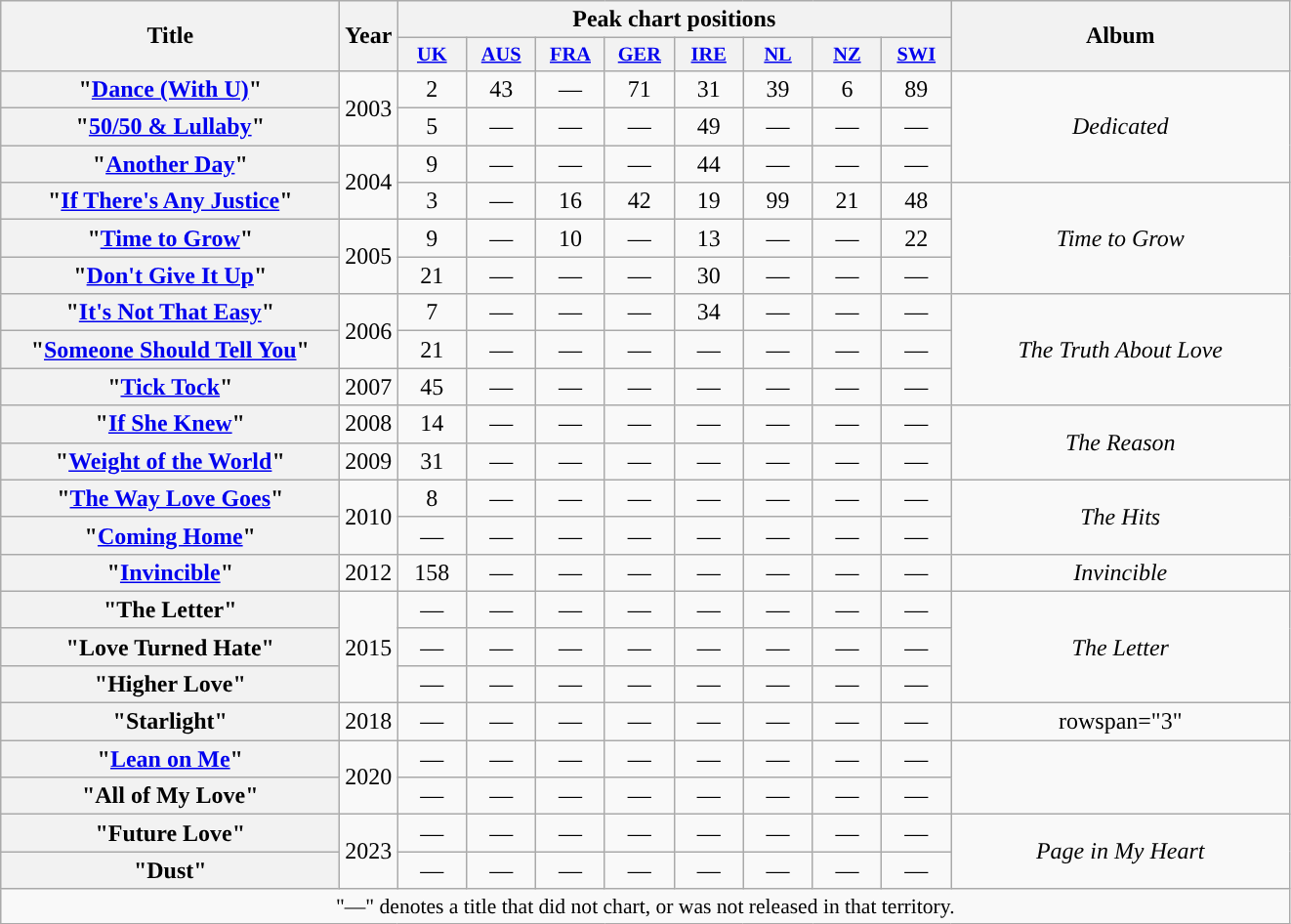<table class="wikitable plainrowheaders" style="text-align:center;" border="1">
<tr>
<th scope="col" rowspan="2" style="width:14em;">Title</th>
<th scope="col" rowspan="2">Year</th>
<th scope="col" colspan="8">Peak chart positions</th>
<th scope="col" rowspan="2" style="width:14em;">Album</th>
</tr>
<tr>
<th scope="col" style="width:3em;font-size:85%;"><a href='#'>UK</a><br></th>
<th scope="col" style="width:3em;font-size:85%;"><a href='#'>AUS</a><br></th>
<th scope="col" style="width:3em;font-size:85%;"><a href='#'>FRA</a><br></th>
<th scope="col" style="width:3em;font-size:85%;"><a href='#'>GER</a><br></th>
<th scope="col" style="width:3em;font-size:85%;"><a href='#'>IRE</a><br></th>
<th scope="col" style="width:3em;font-size:85%;"><a href='#'>NL</a><br></th>
<th scope="col" style="width:3em;font-size:85%;"><a href='#'>NZ</a><br></th>
<th scope="col" style="width:3em;font-size:85%;"><a href='#'>SWI</a><br></th>
</tr>
<tr>
<th scope="row">"<a href='#'>Dance (With U)</a>"</th>
<td rowspan="2">2003</td>
<td>2</td>
<td>43</td>
<td>—</td>
<td>71</td>
<td>31</td>
<td>39</td>
<td>6</td>
<td>89</td>
<td rowspan="3"><em>Dedicated</em></td>
</tr>
<tr>
<th scope="row">"<a href='#'>50/50 & Lullaby</a>"</th>
<td>5</td>
<td>—</td>
<td>—</td>
<td>—</td>
<td>49</td>
<td>—</td>
<td>—</td>
<td>—</td>
</tr>
<tr>
<th scope="row">"<a href='#'>Another Day</a>"</th>
<td rowspan="2">2004</td>
<td>9</td>
<td>—</td>
<td>—</td>
<td>—</td>
<td>44</td>
<td>—</td>
<td>—</td>
<td>—</td>
</tr>
<tr>
<th scope="row">"<a href='#'>If There's Any Justice</a>"</th>
<td>3</td>
<td>—</td>
<td>16</td>
<td>42</td>
<td>19</td>
<td>99</td>
<td>21</td>
<td>48</td>
<td rowspan="3"><em>Time to Grow</em></td>
</tr>
<tr>
<th scope="row">"<a href='#'>Time to Grow</a>"</th>
<td rowspan="2">2005</td>
<td>9</td>
<td>—</td>
<td>10</td>
<td>—</td>
<td>13</td>
<td>—</td>
<td>—</td>
<td>22</td>
</tr>
<tr>
<th scope="row">"<a href='#'>Don't Give It Up</a>"</th>
<td>21</td>
<td>—</td>
<td>—</td>
<td>—</td>
<td>30</td>
<td>—</td>
<td>—</td>
<td>—</td>
</tr>
<tr>
<th scope="row">"<a href='#'>It's Not That Easy</a>"</th>
<td rowspan="2">2006</td>
<td>7</td>
<td>—</td>
<td>—</td>
<td>—</td>
<td>34</td>
<td>—</td>
<td>—</td>
<td>—</td>
<td rowspan="3"><em>The Truth About Love</em></td>
</tr>
<tr>
<th scope="row">"<a href='#'>Someone Should Tell You</a>"</th>
<td>21</td>
<td>—</td>
<td>—</td>
<td>—</td>
<td>—</td>
<td>—</td>
<td>—</td>
<td>—</td>
</tr>
<tr>
<th scope="row">"<a href='#'>Tick Tock</a>"</th>
<td rowspan="1">2007</td>
<td>45</td>
<td>—</td>
<td>—</td>
<td>—</td>
<td>—</td>
<td>—</td>
<td>—</td>
<td>—</td>
</tr>
<tr>
<th scope="row">"<a href='#'>If She Knew</a>"</th>
<td rowspan="1">2008</td>
<td>14</td>
<td>—</td>
<td>—</td>
<td>—</td>
<td>—</td>
<td>—</td>
<td>—</td>
<td>—</td>
<td rowspan="2"><em>The Reason</em></td>
</tr>
<tr>
<th scope="row">"<a href='#'>Weight of the World</a>"</th>
<td rowspan="1">2009</td>
<td>31</td>
<td>—</td>
<td>—</td>
<td>—</td>
<td>—</td>
<td>—</td>
<td>—</td>
<td>—</td>
</tr>
<tr>
<th scope="row">"<a href='#'>The Way Love Goes</a>"</th>
<td rowspan="2">2010</td>
<td>8</td>
<td>—</td>
<td>—</td>
<td>—</td>
<td>—</td>
<td>—</td>
<td>—</td>
<td>—</td>
<td rowspan="2"><em>The Hits</em></td>
</tr>
<tr>
<th scope="row">"<a href='#'>Coming Home</a>"</th>
<td>—</td>
<td>—</td>
<td>—</td>
<td>—</td>
<td>—</td>
<td>—</td>
<td>—</td>
<td>—</td>
</tr>
<tr>
<th scope="row">"<a href='#'>Invincible</a>"</th>
<td rowspan="1">2012</td>
<td>158</td>
<td>—</td>
<td>—</td>
<td>—</td>
<td>—</td>
<td>—</td>
<td>—</td>
<td>—</td>
<td rowspan="1"><em>Invincible</em></td>
</tr>
<tr>
<th scope="row">"The Letter"</th>
<td rowspan="3">2015</td>
<td>—</td>
<td>—</td>
<td>—</td>
<td>—</td>
<td>—</td>
<td>—</td>
<td>—</td>
<td>—</td>
<td rowspan="3"><em>The Letter</em></td>
</tr>
<tr>
<th scope="row">"Love Turned Hate"</th>
<td>—</td>
<td>—</td>
<td>—</td>
<td>—</td>
<td>—</td>
<td>—</td>
<td>—</td>
<td>—</td>
</tr>
<tr>
<th scope="row">"Higher Love"</th>
<td>—</td>
<td>—</td>
<td>—</td>
<td>—</td>
<td>—</td>
<td>—</td>
<td>—</td>
<td>—</td>
</tr>
<tr>
<th scope="row">"Starlight"</th>
<td rowspan="1">2018</td>
<td>—</td>
<td>—</td>
<td>—</td>
<td>—</td>
<td>—</td>
<td>—</td>
<td>—</td>
<td>—</td>
<td>rowspan="3" </td>
</tr>
<tr>
<th scope="row">"<a href='#'>Lean on Me</a>"</th>
<td rowspan="2">2020</td>
<td>—</td>
<td>—</td>
<td>—</td>
<td>—</td>
<td>—</td>
<td>—</td>
<td>—</td>
<td>—</td>
</tr>
<tr>
<th scope="row">"All of My Love"</th>
<td>—</td>
<td>—</td>
<td>—</td>
<td>—</td>
<td>—</td>
<td>—</td>
<td>—</td>
<td>—</td>
</tr>
<tr>
<th scope="row">"Future Love"</th>
<td rowspan="2">2023</td>
<td>—</td>
<td>—</td>
<td>—</td>
<td>—</td>
<td>—</td>
<td>—</td>
<td>—</td>
<td>—</td>
<td rowspan="2"><em>Page in My Heart</em></td>
</tr>
<tr>
<th scope="row">"Dust"</th>
<td>—</td>
<td>—</td>
<td>—</td>
<td>—</td>
<td>—</td>
<td>—</td>
<td>—</td>
<td>—</td>
</tr>
<tr>
<td colspan="19" style="font-size:90%">"—" denotes a title that did not chart, or was not released in that territory.</td>
</tr>
</table>
